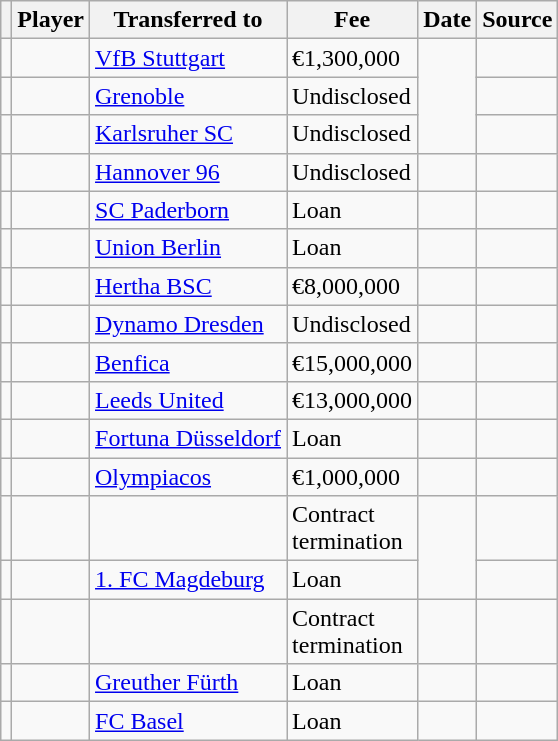<table class="wikitable plainrowheaders sortable">
<tr>
<th></th>
<th scope=col><strong>Player</strong></th>
<th><strong>Transferred to</strong></th>
<th scope=col; style="width: 65px;"><strong>Fee</strong></th>
<th scope=col><strong>Date</strong></th>
<th scope=col><strong>Source</strong></th>
</tr>
<tr>
<td align=center></td>
<td></td>
<td> <a href='#'>VfB Stuttgart</a></td>
<td>€1,300,000</td>
<td rowspan=3></td>
<td></td>
</tr>
<tr>
<td align=center></td>
<td></td>
<td> <a href='#'>Grenoble</a></td>
<td>Undisclosed</td>
<td></td>
</tr>
<tr>
<td align=center></td>
<td></td>
<td> <a href='#'>Karlsruher SC</a></td>
<td>Undisclosed</td>
<td></td>
</tr>
<tr>
<td align=center></td>
<td></td>
<td> <a href='#'>Hannover 96</a></td>
<td>Undisclosed</td>
<td></td>
<td></td>
</tr>
<tr>
<td align=center></td>
<td></td>
<td> <a href='#'>SC Paderborn</a></td>
<td>Loan</td>
<td></td>
<td></td>
</tr>
<tr>
<td align=center></td>
<td></td>
<td> <a href='#'>Union Berlin</a></td>
<td>Loan</td>
<td></td>
<td></td>
</tr>
<tr>
<td align=center></td>
<td></td>
<td> <a href='#'>Hertha BSC</a></td>
<td>€8,000,000</td>
<td></td>
<td></td>
</tr>
<tr>
<td align=center></td>
<td></td>
<td> <a href='#'>Dynamo Dresden</a></td>
<td>Undisclosed</td>
<td></td>
<td></td>
</tr>
<tr>
<td align=center></td>
<td></td>
<td> <a href='#'>Benfica</a></td>
<td>€15,000,000</td>
<td></td>
<td></td>
</tr>
<tr>
<td align=center></td>
<td></td>
<td> <a href='#'>Leeds United</a></td>
<td>€13,000,000</td>
<td></td>
<td></td>
</tr>
<tr>
<td align=center></td>
<td></td>
<td> <a href='#'>Fortuna Düsseldorf</a></td>
<td>Loan</td>
<td></td>
<td></td>
</tr>
<tr>
<td align=center></td>
<td></td>
<td> <a href='#'>Olympiacos</a></td>
<td>€1,000,000</td>
<td></td>
<td></td>
</tr>
<tr>
<td align=center></td>
<td></td>
<td></td>
<td>Contract termination</td>
<td rowspan=2></td>
<td></td>
</tr>
<tr>
<td align=center></td>
<td></td>
<td> <a href='#'>1. FC Magdeburg</a></td>
<td>Loan</td>
<td></td>
</tr>
<tr>
<td align=center></td>
<td></td>
<td></td>
<td>Contract termination</td>
<td></td>
<td></td>
</tr>
<tr>
<td align=center></td>
<td></td>
<td> <a href='#'>Greuther Fürth</a></td>
<td>Loan</td>
<td></td>
<td></td>
</tr>
<tr>
<td align=center></td>
<td></td>
<td> <a href='#'>FC Basel</a></td>
<td>Loan</td>
<td></td>
<td></td>
</tr>
</table>
